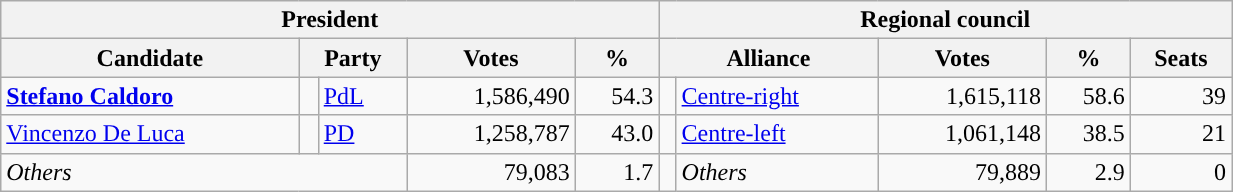<table class="wikitable" style="text-align:right; style="width=65%">
<tr>
<th colspan="5">President</th>
<th colspan="7">Regional council</th>
</tr>
<tr>
<th>Candidate</th>
<th colspan="2">Party</th>
<th>Votes</th>
<th>%</th>
<th colspan="2">Alliance</th>
<th>Votes</th>
<th>%</th>
<th>Seats</th>
</tr>
<tr>
<td style="text-align:left"><strong><a href='#'>Stefano Caldoro</a></strong></td>
<td></td>
<td style="text-align:left"><a href='#'>PdL</a></td>
<td>1,586,490</td>
<td>54.3</td>
<td></td>
<td style="text-align:left"><a href='#'>Centre-right</a></td>
<td>1,615,118</td>
<td>58.6</td>
<td>39</td>
</tr>
<tr>
<td style="text-align:left"><a href='#'>Vincenzo De Luca</a></td>
<td></td>
<td style="text-align:left"><a href='#'>PD</a></td>
<td>1,258,787</td>
<td>43.0</td>
<td></td>
<td style="text-align:left"><a href='#'>Centre-left</a></td>
<td>1,061,148</td>
<td>38.5</td>
<td>21</td>
</tr>
<tr>
<td colspan="3" style="text-align:left"><em>Others</em></td>
<td>79,083</td>
<td>1.7</td>
<td></td>
<td style="text-align:left"><em>Others</em></td>
<td>79,889</td>
<td>2.9</td>
<td>0</td>
</tr>
</table>
